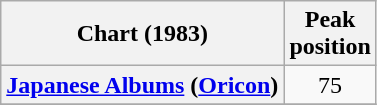<table class="wikitable sortable plainrowheaders" style="text-align:center">
<tr>
<th scope="col">Chart (1983)</th>
<th scope="col">Peak<br>position</th>
</tr>
<tr>
<th scope="row"><a href='#'>Japanese Albums</a> (<a href='#'>Oricon</a>)</th>
<td align="center">75</td>
</tr>
<tr>
</tr>
</table>
